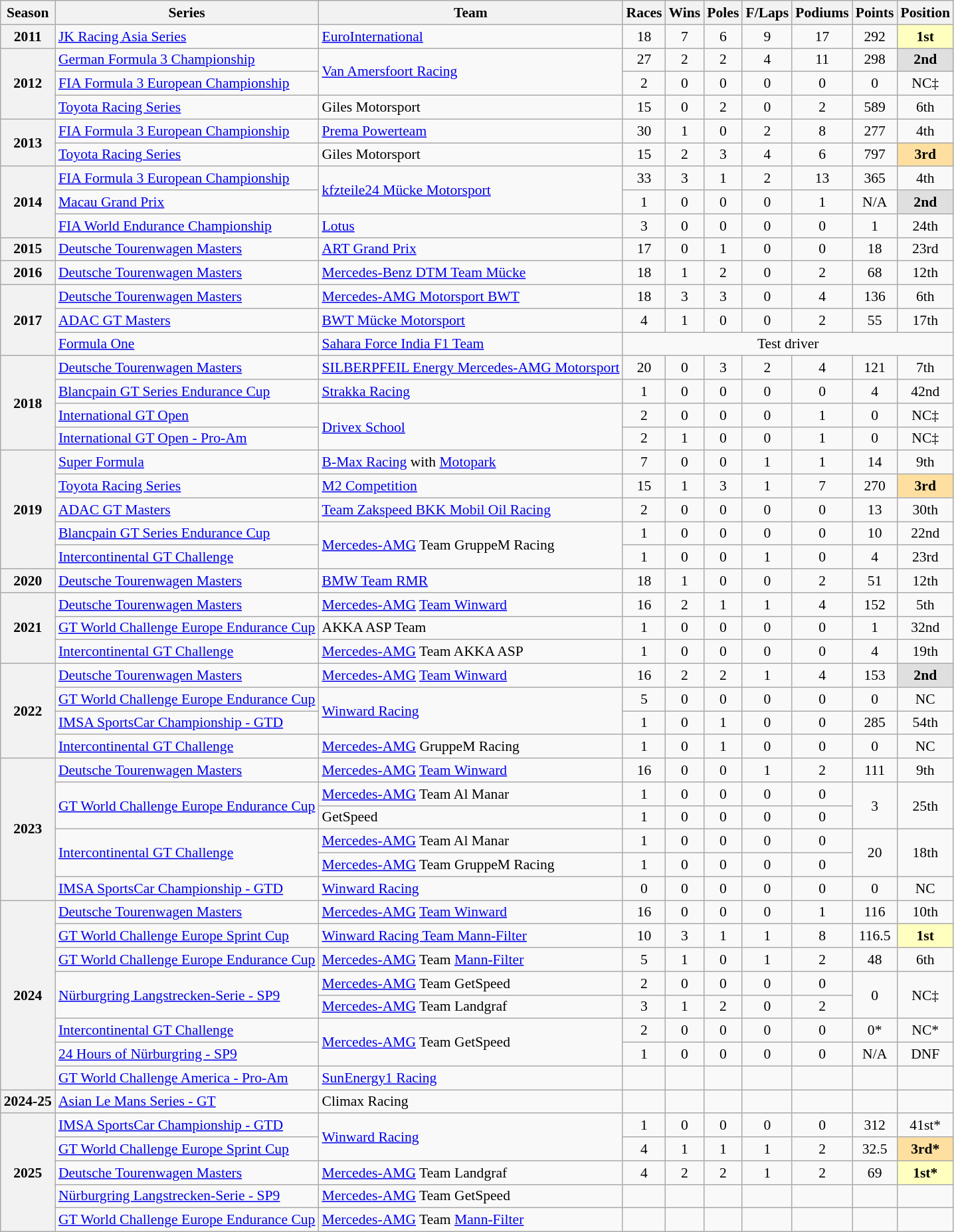<table class="wikitable" style="font-size: 90%; text-align:center">
<tr>
<th>Season</th>
<th>Series</th>
<th>Team</th>
<th>Races</th>
<th>Wins</th>
<th>Poles</th>
<th>F/Laps</th>
<th>Podiums</th>
<th>Points</th>
<th>Position</th>
</tr>
<tr>
<th>2011</th>
<td align=left><a href='#'>JK Racing Asia Series</a></td>
<td align=left><a href='#'>EuroInternational</a></td>
<td>18</td>
<td>7</td>
<td>6</td>
<td>9</td>
<td>17</td>
<td>292</td>
<td style="background:#FFFFBF;"><strong>1st</strong></td>
</tr>
<tr>
<th rowspan=3>2012</th>
<td align=left><a href='#'>German Formula 3 Championship</a></td>
<td align=left rowspan=2><a href='#'>Van Amersfoort Racing</a></td>
<td>27</td>
<td>2</td>
<td>2</td>
<td>4</td>
<td>11</td>
<td>298</td>
<td style="background:#DFDFDF;"><strong>2nd</strong></td>
</tr>
<tr>
<td align=left><a href='#'>FIA Formula 3 European Championship</a></td>
<td>2</td>
<td>0</td>
<td>0</td>
<td>0</td>
<td>0</td>
<td>0</td>
<td>NC‡</td>
</tr>
<tr>
<td align=left><a href='#'>Toyota Racing Series</a></td>
<td align=left>Giles Motorsport</td>
<td>15</td>
<td>0</td>
<td>2</td>
<td>0</td>
<td>2</td>
<td>589</td>
<td>6th</td>
</tr>
<tr>
<th rowspan=2>2013</th>
<td align=left><a href='#'>FIA Formula 3 European Championship</a></td>
<td align=left><a href='#'>Prema Powerteam</a></td>
<td>30</td>
<td>1</td>
<td>0</td>
<td>2</td>
<td>8</td>
<td>277</td>
<td>4th</td>
</tr>
<tr>
<td align=left><a href='#'>Toyota Racing Series</a></td>
<td align=left>Giles Motorsport</td>
<td>15</td>
<td>2</td>
<td>3</td>
<td>4</td>
<td>6</td>
<td>797</td>
<td style="background:#FFDF9F;"><strong>3rd</strong></td>
</tr>
<tr>
<th rowspan=3>2014</th>
<td align=left><a href='#'>FIA Formula 3 European Championship</a></td>
<td align=left rowspan=2><a href='#'>kfzteile24 Mücke Motorsport</a></td>
<td>33</td>
<td>3</td>
<td>1</td>
<td>2</td>
<td>13</td>
<td>365</td>
<td>4th</td>
</tr>
<tr>
<td align=left><a href='#'>Macau Grand Prix</a></td>
<td>1</td>
<td>0</td>
<td>0</td>
<td>0</td>
<td>1</td>
<td>N/A</td>
<td style="background:#DFDFDF;"><strong>2nd</strong></td>
</tr>
<tr>
<td align=left><a href='#'>FIA World Endurance Championship</a></td>
<td align=left><a href='#'>Lotus</a></td>
<td>3</td>
<td>0</td>
<td>0</td>
<td>0</td>
<td>0</td>
<td>1</td>
<td>24th</td>
</tr>
<tr>
<th>2015</th>
<td align=left><a href='#'>Deutsche Tourenwagen Masters</a></td>
<td align=left><a href='#'>ART Grand Prix</a></td>
<td>17</td>
<td>0</td>
<td>1</td>
<td>0</td>
<td>0</td>
<td>18</td>
<td>23rd</td>
</tr>
<tr>
<th>2016</th>
<td align=left><a href='#'>Deutsche Tourenwagen Masters</a></td>
<td align=left><a href='#'>Mercedes-Benz DTM Team Mücke</a></td>
<td>18</td>
<td>1</td>
<td>2</td>
<td>0</td>
<td>2</td>
<td>68</td>
<td>12th</td>
</tr>
<tr>
<th rowspan="3">2017</th>
<td align=left><a href='#'>Deutsche Tourenwagen Masters</a></td>
<td align=left><a href='#'>Mercedes-AMG Motorsport BWT</a></td>
<td>18</td>
<td>3</td>
<td>3</td>
<td>0</td>
<td>4</td>
<td>136</td>
<td>6th</td>
</tr>
<tr>
<td align=left><a href='#'>ADAC GT Masters</a></td>
<td align=left><a href='#'>BWT Mücke Motorsport</a></td>
<td>4</td>
<td>1</td>
<td>0</td>
<td>0</td>
<td>2</td>
<td>55</td>
<td>17th</td>
</tr>
<tr>
<td align=left><a href='#'>Formula One</a></td>
<td align=left><a href='#'>Sahara Force India F1 Team</a></td>
<td colspan="7">Test driver</td>
</tr>
<tr>
<th rowspan=4>2018</th>
<td align=left><a href='#'>Deutsche Tourenwagen Masters</a></td>
<td align=left><a href='#'>SILBERPFEIL Energy Mercedes-AMG Motorsport</a></td>
<td>20</td>
<td>0</td>
<td>3</td>
<td>2</td>
<td>4</td>
<td>121</td>
<td>7th</td>
</tr>
<tr>
<td align=left><a href='#'>Blancpain GT Series Endurance Cup</a></td>
<td align=left><a href='#'>Strakka Racing</a></td>
<td>1</td>
<td>0</td>
<td>0</td>
<td>0</td>
<td>0</td>
<td>4</td>
<td>42nd</td>
</tr>
<tr>
<td align=left><a href='#'>International GT Open</a></td>
<td align=left rowspan=2><a href='#'>Drivex School</a></td>
<td>2</td>
<td>0</td>
<td>0</td>
<td>0</td>
<td>1</td>
<td>0</td>
<td>NC‡</td>
</tr>
<tr>
<td align=left><a href='#'>International GT Open - Pro-Am</a></td>
<td>2</td>
<td>1</td>
<td>0</td>
<td>0</td>
<td>1</td>
<td>0</td>
<td>NC‡</td>
</tr>
<tr>
<th rowspan=5>2019</th>
<td align=left><a href='#'>Super Formula</a></td>
<td align=left><a href='#'>B-Max Racing</a> with <a href='#'>Motopark</a></td>
<td>7</td>
<td>0</td>
<td>0</td>
<td>1</td>
<td>1</td>
<td>14</td>
<td>9th</td>
</tr>
<tr>
<td align=left><a href='#'>Toyota Racing Series</a></td>
<td align=left><a href='#'>M2 Competition</a></td>
<td>15</td>
<td>1</td>
<td>3</td>
<td>1</td>
<td>7</td>
<td>270</td>
<td style="background:#FFDF9F;"><strong>3rd</strong></td>
</tr>
<tr>
<td align=left><a href='#'>ADAC GT Masters</a></td>
<td align=left><a href='#'>Team Zakspeed BKK Mobil Oil Racing</a></td>
<td>2</td>
<td>0</td>
<td>0</td>
<td>0</td>
<td>0</td>
<td>13</td>
<td>30th</td>
</tr>
<tr>
<td align=left><a href='#'>Blancpain GT Series Endurance Cup</a></td>
<td rowspan="2" align="left"><a href='#'>Mercedes-AMG</a> Team GruppeM Racing</td>
<td>1</td>
<td>0</td>
<td>0</td>
<td>0</td>
<td>0</td>
<td>10</td>
<td>22nd</td>
</tr>
<tr>
<td align=left><a href='#'>Intercontinental GT Challenge</a></td>
<td>1</td>
<td>0</td>
<td>0</td>
<td>1</td>
<td>0</td>
<td>4</td>
<td>23rd</td>
</tr>
<tr>
<th>2020</th>
<td align=left><a href='#'>Deutsche Tourenwagen Masters</a></td>
<td align=left><a href='#'>BMW Team RMR</a></td>
<td>18</td>
<td>1</td>
<td>0</td>
<td>0</td>
<td>2</td>
<td>51</td>
<td>12th</td>
</tr>
<tr>
<th rowspan="3">2021</th>
<td align=left><a href='#'>Deutsche Tourenwagen Masters</a></td>
<td align=left><a href='#'>Mercedes-AMG</a> <a href='#'>Team Winward</a></td>
<td>16</td>
<td>2</td>
<td>1</td>
<td>1</td>
<td>4</td>
<td>152</td>
<td>5th</td>
</tr>
<tr>
<td align=left><a href='#'>GT World Challenge Europe Endurance Cup</a></td>
<td align=left>AKKA ASP Team</td>
<td>1</td>
<td>0</td>
<td>0</td>
<td>0</td>
<td>0</td>
<td>1</td>
<td>32nd</td>
</tr>
<tr>
<td align=left><a href='#'>Intercontinental GT Challenge</a></td>
<td align=left><a href='#'>Mercedes-AMG</a> Team AKKA ASP</td>
<td>1</td>
<td>0</td>
<td>0</td>
<td>0</td>
<td>0</td>
<td>4</td>
<td>19th</td>
</tr>
<tr>
<th rowspan="4">2022</th>
<td align=left><a href='#'>Deutsche Tourenwagen Masters</a></td>
<td align=left><a href='#'>Mercedes-AMG</a> <a href='#'>Team Winward</a></td>
<td>16</td>
<td>2</td>
<td>2</td>
<td>1</td>
<td>4</td>
<td>153</td>
<td style="background:#DFDFDF;"><strong>2nd</strong></td>
</tr>
<tr>
<td align=left><a href='#'>GT World Challenge Europe Endurance Cup</a></td>
<td rowspan="2" align="left"><a href='#'>Winward Racing</a></td>
<td>5</td>
<td>0</td>
<td>0</td>
<td>0</td>
<td>0</td>
<td>0</td>
<td>NC</td>
</tr>
<tr>
<td align=left><a href='#'>IMSA SportsCar Championship - GTD</a></td>
<td>1</td>
<td>0</td>
<td>1</td>
<td>0</td>
<td>0</td>
<td>285</td>
<td>54th</td>
</tr>
<tr>
<td align=left><a href='#'>Intercontinental GT Challenge</a></td>
<td align=left><a href='#'>Mercedes-AMG</a> GruppeM Racing</td>
<td>1</td>
<td>0</td>
<td>1</td>
<td>0</td>
<td>0</td>
<td>0</td>
<td>NC</td>
</tr>
<tr>
<th rowspan="6">2023</th>
<td align=left><a href='#'>Deutsche Tourenwagen Masters</a></td>
<td align=left><a href='#'>Mercedes-AMG</a> <a href='#'>Team Winward</a></td>
<td>16</td>
<td>0</td>
<td>0</td>
<td>1</td>
<td>2</td>
<td>111</td>
<td>9th</td>
</tr>
<tr>
<td rowspan="2" align="left"><a href='#'>GT World Challenge Europe Endurance Cup</a></td>
<td align="left"><a href='#'>Mercedes-AMG</a> Team Al Manar</td>
<td>1</td>
<td>0</td>
<td>0</td>
<td>0</td>
<td>0</td>
<td rowspan="2">3</td>
<td rowspan="2">25th</td>
</tr>
<tr>
<td align=left>GetSpeed</td>
<td>1</td>
<td>0</td>
<td>0</td>
<td>0</td>
<td>0</td>
</tr>
<tr>
<td rowspan="2" align="left"><a href='#'>Intercontinental GT Challenge</a></td>
<td align=left><a href='#'>Mercedes-AMG</a> Team Al Manar</td>
<td>1</td>
<td>0</td>
<td>0</td>
<td>0</td>
<td>0</td>
<td rowspan="2">20</td>
<td rowspan="2">18th</td>
</tr>
<tr>
<td align=left><a href='#'>Mercedes-AMG</a> Team GruppeM Racing</td>
<td>1</td>
<td>0</td>
<td>0</td>
<td>0</td>
<td>0</td>
</tr>
<tr>
<td align="left"><a href='#'>IMSA SportsCar Championship - GTD</a></td>
<td align="left"><a href='#'>Winward Racing</a></td>
<td>0</td>
<td>0</td>
<td>0</td>
<td>0</td>
<td>0</td>
<td>0</td>
<td>NC</td>
</tr>
<tr>
<th rowspan="8">2024</th>
<td align=left><a href='#'>Deutsche Tourenwagen Masters</a></td>
<td align=left><a href='#'>Mercedes-AMG</a> <a href='#'>Team Winward</a></td>
<td>16</td>
<td>0</td>
<td>0</td>
<td>0</td>
<td>1</td>
<td>116</td>
<td>10th</td>
</tr>
<tr>
<td align=left><a href='#'>GT World Challenge Europe Sprint Cup</a></td>
<td align=left><a href='#'>Winward Racing Team Mann-Filter</a></td>
<td>10</td>
<td>3</td>
<td>1</td>
<td>1</td>
<td>8</td>
<td>116.5</td>
<td style="background:#FFFFBF;"><strong>1st</strong></td>
</tr>
<tr>
<td align=left><a href='#'>GT World Challenge Europe Endurance Cup</a></td>
<td align="left"><a href='#'>Mercedes-AMG</a> Team <a href='#'>Mann-Filter</a></td>
<td>5</td>
<td>1</td>
<td>0</td>
<td>1</td>
<td>2</td>
<td>48</td>
<td>6th</td>
</tr>
<tr>
<td rowspan="2" align="left"><a href='#'>Nürburgring Langstrecken-Serie - SP9</a></td>
<td align="left"><a href='#'>Mercedes-AMG</a> Team GetSpeed</td>
<td>2</td>
<td>0</td>
<td>0</td>
<td>0</td>
<td>0</td>
<td rowspan="2">0</td>
<td rowspan="2">NC‡</td>
</tr>
<tr>
<td align=left><a href='#'>Mercedes-AMG</a> Team Landgraf</td>
<td>3</td>
<td>1</td>
<td>2</td>
<td>0</td>
<td>2</td>
</tr>
<tr>
<td align="left"><a href='#'>Intercontinental GT Challenge</a></td>
<td rowspan="2" align=left><a href='#'>Mercedes-AMG</a> Team GetSpeed</td>
<td>2</td>
<td>0</td>
<td>0</td>
<td>0</td>
<td>0</td>
<td>0*</td>
<td>NC*</td>
</tr>
<tr>
<td align=left><a href='#'>24 Hours of Nürburgring - SP9</a></td>
<td>1</td>
<td>0</td>
<td>0</td>
<td>0</td>
<td>0</td>
<td>N/A</td>
<td>DNF</td>
</tr>
<tr>
<td align=left><a href='#'>GT World Challenge America - Pro-Am</a></td>
<td align=left><a href='#'>SunEnergy1 Racing</a></td>
<td></td>
<td></td>
<td></td>
<td></td>
<td></td>
<td></td>
<td></td>
</tr>
<tr>
<th>2024-25</th>
<td align=left><a href='#'>Asian Le Mans Series - GT</a></td>
<td align=left>Climax Racing</td>
<td></td>
<td></td>
<td></td>
<td></td>
<td></td>
<td></td>
<td></td>
</tr>
<tr>
<th rowspan="5">2025</th>
<td align=left><a href='#'>IMSA SportsCar Championship - GTD</a></td>
<td rowspan="2" align="left"><a href='#'>Winward Racing</a></td>
<td>1</td>
<td>0</td>
<td>0</td>
<td>0</td>
<td>0</td>
<td>312</td>
<td>41st*</td>
</tr>
<tr>
<td align=left><a href='#'>GT World Challenge Europe Sprint Cup</a></td>
<td>4</td>
<td>1</td>
<td>1</td>
<td>1</td>
<td>2</td>
<td>32.5</td>
<td style="background:#FFDF9F;"><strong>3rd*</strong></td>
</tr>
<tr>
<td align=left><a href='#'>Deutsche Tourenwagen Masters</a></td>
<td align=left><a href='#'>Mercedes-AMG</a> Team Landgraf</td>
<td>4</td>
<td>2</td>
<td>2</td>
<td>1</td>
<td>2</td>
<td>69</td>
<td style="background:#FFFFBF;"><strong>1st*</strong></td>
</tr>
<tr>
<td align=left><a href='#'>Nürburgring Langstrecken-Serie - SP9</a></td>
<td align=left><a href='#'>Mercedes-AMG</a> Team GetSpeed</td>
<td></td>
<td></td>
<td></td>
<td></td>
<td></td>
<td></td>
<td></td>
</tr>
<tr>
<td align=left><a href='#'>GT World Challenge Europe Endurance Cup</a></td>
<td align=left><a href='#'>Mercedes-AMG</a> Team <a href='#'>Mann-Filter</a></td>
<td></td>
<td></td>
<td></td>
<td></td>
<td></td>
<td></td>
<td></td>
</tr>
</table>
